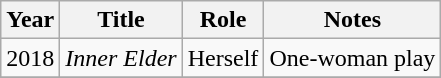<table class="wikitable sortable">
<tr>
<th>Year</th>
<th>Title</th>
<th>Role</th>
<th class="unsortable">Notes</th>
</tr>
<tr>
<td>2018</td>
<td><em>Inner Elder</em></td>
<td>Herself</td>
<td>One-woman play</td>
</tr>
<tr>
</tr>
</table>
